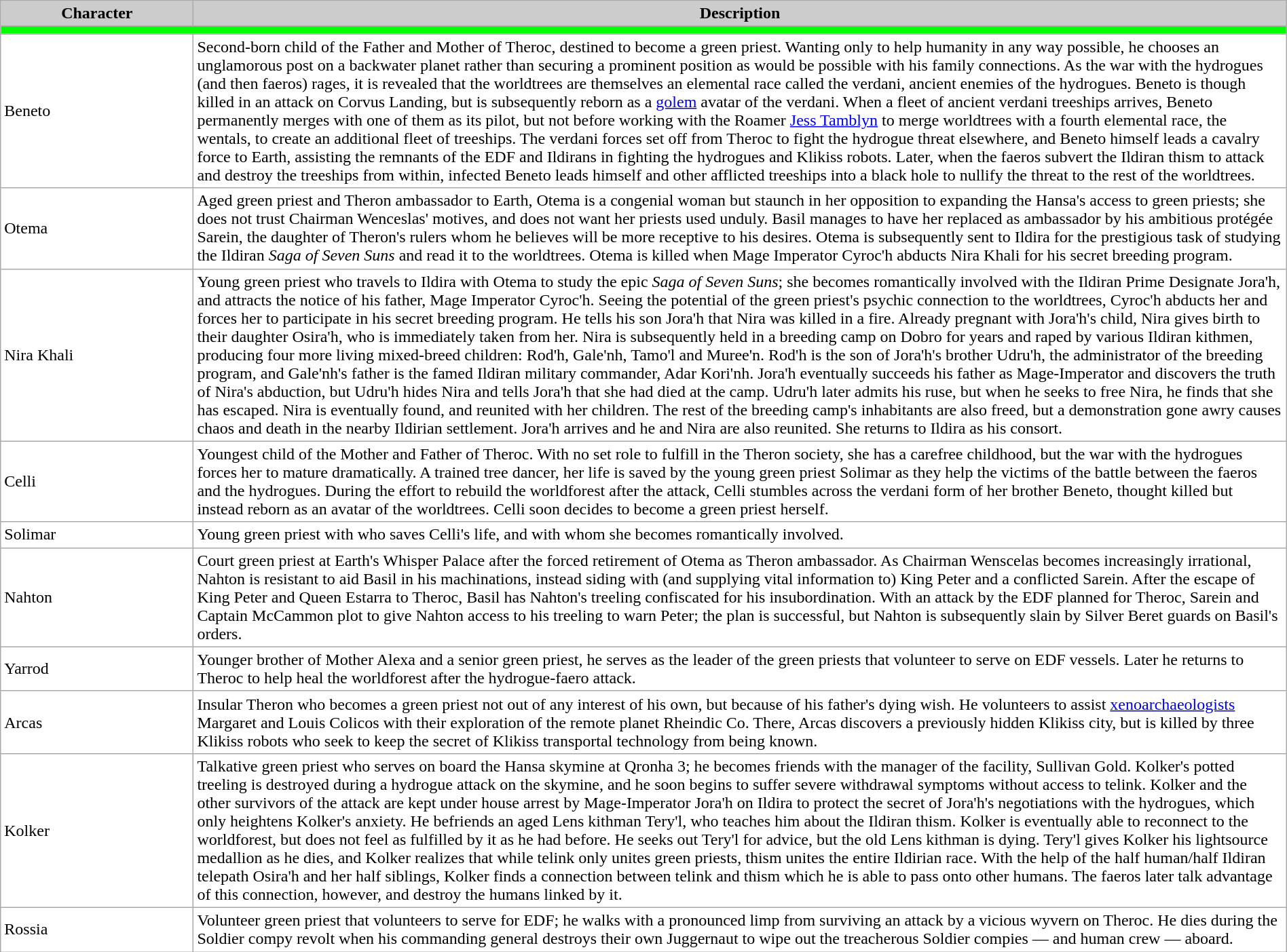<table class="wikitable" style="width:100%; margin-right:auto; background:#fff;">
<tr style="color:black">
<th style="background:#ccc; width:15%;">Character</th>
<th style="background:#ccc; width:85%;">Description</th>
</tr>
<tr>
<td colspan="3" style="background:#00FF00;"></td>
</tr>
<tr>
<td>Beneto</td>
<td>Second-born child of the Father and Mother of Theroc, destined to become a green priest. Wanting only to help humanity in any way possible, he chooses an unglamorous post on a backwater planet rather than securing a prominent position as would be possible with his family connections. As the war with the hydrogues (and then faeros) rages, it is revealed that the worldtrees are themselves an elemental race called the verdani, ancient enemies of the hydrogues. Beneto is though killed in an attack on Corvus Landing, but is subsequently reborn as a <a href='#'>golem</a> avatar of the verdani. When a fleet of ancient verdani treeships arrives, Beneto permanently merges with one of them as its pilot, but not before working with the Roamer <a href='#'>Jess Tamblyn</a> to merge worldtrees with a fourth elemental race, the wentals, to create an additional fleet of treeships. The verdani forces set off from Theroc to fight the hydrogue threat elsewhere, and Beneto himself leads a cavalry force to Earth, assisting the remnants of the EDF and Ildirans in fighting the hydrogues and Klikiss robots. Later, when the faeros subvert the Ildiran thism to attack and destroy the treeships from within, infected Beneto leads himself and other afflicted treeships into a black hole to nullify the threat to the rest of the worldtrees.</td>
</tr>
<tr>
<td>Otema</td>
<td>Aged green priest and Theron ambassador to Earth, Otema is a congenial woman but staunch in her opposition to expanding the Hansa's access to green priests; she does not trust Chairman Wenceslas' motives, and does not want her priests used unduly. Basil manages to have her replaced as ambassador by his ambitious protégée Sarein, the daughter of Theron's rulers whom he believes will be more receptive to his desires. Otema is subsequently sent to Ildira for the prestigious task of studying the Ildiran <em>Saga of Seven Suns</em> and read it to the worldtrees. Otema is killed when Mage Imperator Cyroc'h abducts Nira Khali for his secret breeding program.</td>
</tr>
<tr>
<td>Nira Khali</td>
<td>Young green priest who travels to Ildira with Otema to study the epic <em>Saga of Seven Suns</em>; she becomes romantically involved with the Ildiran Prime Designate Jora'h, and attracts the notice of his father, Mage Imperator Cyroc'h. Seeing the potential of the green priest's psychic connection to the worldtrees, Cyroc'h abducts her and forces her to participate in his secret breeding program. He tells his son Jora'h that Nira was killed in a fire. Already pregnant with Jora'h's child, Nira gives birth to their daughter Osira'h, who is immediately taken from her. Nira is subsequently held in a breeding camp on Dobro for years and raped by various Ildiran kithmen, producing four more living mixed-breed children: Rod'h, Gale'nh, Tamo'l and Muree'n. Rod'h is the son of Jora'h's brother Udru'h, the administrator of the breeding program, and Gale'nh's father is the famed Ildiran military commander, Adar Kori'nh. Jora'h eventually succeeds his father as Mage-Imperator and discovers the truth of Nira's abduction, but Udru'h hides Nira and tells Jora'h that she had died at the camp. Udru'h later admits his ruse, but when he seeks to free Nira, he finds that she has escaped. Nira is eventually found, and reunited with her children. The rest of the breeding camp's inhabitants are also freed, but a demonstration gone awry causes chaos and death in the nearby Ildirian settlement. Jora'h arrives and he and Nira are also reunited. She returns to Ildira as his consort.</td>
</tr>
<tr>
<td>Celli</td>
<td>Youngest child of the Mother and Father of Theroc. With no set role to fulfill in the Theron society, she has a carefree childhood, but the war with the hydrogues forces her to mature dramatically. A trained tree dancer, her life is saved by the young green priest Solimar as they help the victims of the battle between the faeros and the hydrogues. During the effort to rebuild the worldforest after the attack, Celli stumbles across the verdani form of her brother Beneto, thought killed but instead reborn as an avatar of the worldtrees. Celli soon decides to become a green priest herself.</td>
</tr>
<tr>
<td>Solimar</td>
<td>Young green priest with who saves Celli's life, and with whom she becomes romantically involved.</td>
</tr>
<tr>
<td>Nahton</td>
<td>Court green priest at Earth's Whisper Palace after the forced retirement of Otema as Theron ambassador. As Chairman Wenscelas becomes increasingly irrational, Nahton is resistant to aid Basil in his machinations, instead siding with (and supplying vital information to) King Peter and a conflicted Sarein. After the escape of King Peter and Queen Estarra to Theroc, Basil has Nahton's treeling confiscated for his insubordination. With an attack by the EDF planned for Theroc, Sarein and Captain McCammon plot to give Nahton access to his treeling to warn Peter; the plan is successful, but Nahton is subsequently slain by Silver Beret guards on Basil's orders.</td>
</tr>
<tr>
<td>Yarrod</td>
<td>Younger brother of Mother Alexa and a senior green priest, he serves as the leader of the green priests that volunteer to serve on EDF vessels. Later he returns to Theroc to help heal the worldforest after the hydrogue-faero attack.</td>
</tr>
<tr>
<td>Arcas</td>
<td>Insular Theron who becomes a green priest not out of any interest of his own, but because of his father's dying wish. He volunteers to assist <a href='#'>xenoarchaeologists</a> Margaret and Louis Colicos with their exploration of the remote planet Rheindic Co. There, Arcas discovers a previously hidden Klikiss city, but is killed by three Klikiss robots who seek to keep the secret of Klikiss transportal technology from being known.</td>
</tr>
<tr>
<td>Kolker</td>
<td>Talkative green priest who serves on board the Hansa skymine at Qronha 3; he becomes friends with the manager of the facility, Sullivan Gold. Kolker's potted treeling is destroyed during a hydrogue attack on the skymine, and he soon begins to suffer severe withdrawal symptoms without access to telink. Kolker and the other survivors of the attack are kept under house arrest by Mage-Imperator Jora'h on Ildira to protect the secret of Jora'h's negotiations with the hydrogues, which only heightens Kolker's anxiety. He befriends an aged Lens kithman Tery'l, who teaches him about the Ildiran thism. Kolker is eventually able to reconnect to the worldforest, but does not feel as fulfilled by it as he had before. He seeks out Tery'l for advice, but the old Lens kithman is dying. Tery'l gives Kolker his lightsource medallion as he dies, and Kolker realizes that while telink only unites green priests, thism unites the entire Ildirian race. With the help of the half human/half Ildiran telepath Osira'h and her half siblings, Kolker finds a connection between telink and thism which he is able to pass onto other humans. The faeros later talk advantage of this connection, however, and destroy the humans linked by it.</td>
</tr>
<tr>
<td>Rossia</td>
<td>Volunteer green priest that volunteers to serve for EDF; he walks with a pronounced limp from surviving an attack by a vicious wyvern on Theroc. He dies during the Soldier compy revolt when his commanding general destroys their own Juggernaut to wipe out the treacherous Soldier compies — and human crew — aboard.</td>
</tr>
</table>
